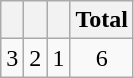<table class="wikitable">
<tr>
<th></th>
<th></th>
<th></th>
<th>Total</th>
</tr>
<tr style="text-align:center;">
<td>3</td>
<td>2</td>
<td>1</td>
<td>6</td>
</tr>
</table>
